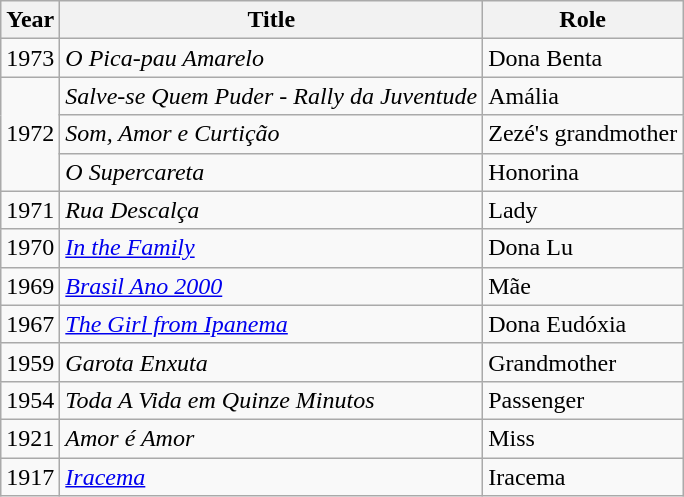<table class="wikitable">
<tr>
<th>Year</th>
<th>Title</th>
<th>Role</th>
</tr>
<tr>
<td>1973</td>
<td><em>O Pica-pau Amarelo</em></td>
<td>Dona Benta</td>
</tr>
<tr>
<td rowspan="3">1972</td>
<td><em>Salve-se Quem Puder - Rally da Juventude</em></td>
<td>Amália</td>
</tr>
<tr>
<td><em>Som, Amor e Curtição</em></td>
<td>Zezé's grandmother</td>
</tr>
<tr>
<td><em>O Supercareta</em></td>
<td>Honorina</td>
</tr>
<tr>
<td>1971</td>
<td><em>Rua Descalça</em></td>
<td>Lady </td>
</tr>
<tr>
<td>1970</td>
<td><em><a href='#'>In the Family</a></em></td>
<td>Dona Lu</td>
</tr>
<tr>
<td>1969</td>
<td><em><a href='#'>Brasil Ano 2000</a></em></td>
<td>Mãe</td>
</tr>
<tr>
<td>1967</td>
<td><em><a href='#'>The Girl from Ipanema</a></em></td>
<td>Dona Eudóxia </td>
</tr>
<tr>
<td>1959</td>
<td><em>Garota Enxuta</em></td>
<td>Grandmother</td>
</tr>
<tr>
<td>1954</td>
<td><em>Toda A Vida em Quinze Minutos</em></td>
<td>Passenger</td>
</tr>
<tr>
<td>1921</td>
<td><em>Amor é Amor</em></td>
<td>Miss</td>
</tr>
<tr>
<td>1917</td>
<td><em><a href='#'>Iracema</a></em></td>
<td>Iracema</td>
</tr>
</table>
